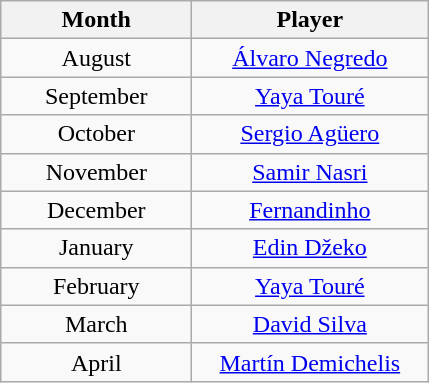<table class="wikitable">
<tr>
<th style="width:120px;">Month</th>
<th style="width:150px;">Player</th>
</tr>
<tr>
<td style="text-align:center;">August</td>
<td style="text-align:center;"> <a href='#'>Álvaro Negredo</a></td>
</tr>
<tr>
<td style="text-align:center;">September</td>
<td style="text-align:center;"> <a href='#'>Yaya Touré</a></td>
</tr>
<tr>
<td style="text-align:center;">October</td>
<td style="text-align:center;"> <a href='#'>Sergio Agüero</a></td>
</tr>
<tr>
<td style="text-align:center;">November</td>
<td style="text-align:center;"> <a href='#'>Samir Nasri</a></td>
</tr>
<tr>
<td style="text-align:center;">December</td>
<td style="text-align:center;"> <a href='#'>Fernandinho</a></td>
</tr>
<tr>
<td style="text-align:center;">January</td>
<td style="text-align:center;"> <a href='#'>Edin Džeko</a></td>
</tr>
<tr>
<td style="text-align:center;">February</td>
<td style="text-align:center;"> <a href='#'>Yaya Touré</a></td>
</tr>
<tr>
<td style="text-align:center;">March</td>
<td style="text-align:center;"> <a href='#'>David Silva</a></td>
</tr>
<tr>
<td style="text-align:center;">April</td>
<td style="text-align:center;"> <a href='#'>Martín Demichelis</a></td>
</tr>
</table>
